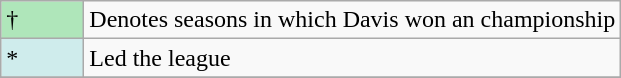<table class="wikitable">
<tr>
<td style="background:#afe6ba; width:3em;">†</td>
<td>Denotes seasons in which Davis won an championship</td>
</tr>
<tr>
<td style="background:#CFECEC; width:1em">*</td>
<td>Led the league</td>
</tr>
<tr>
</tr>
</table>
